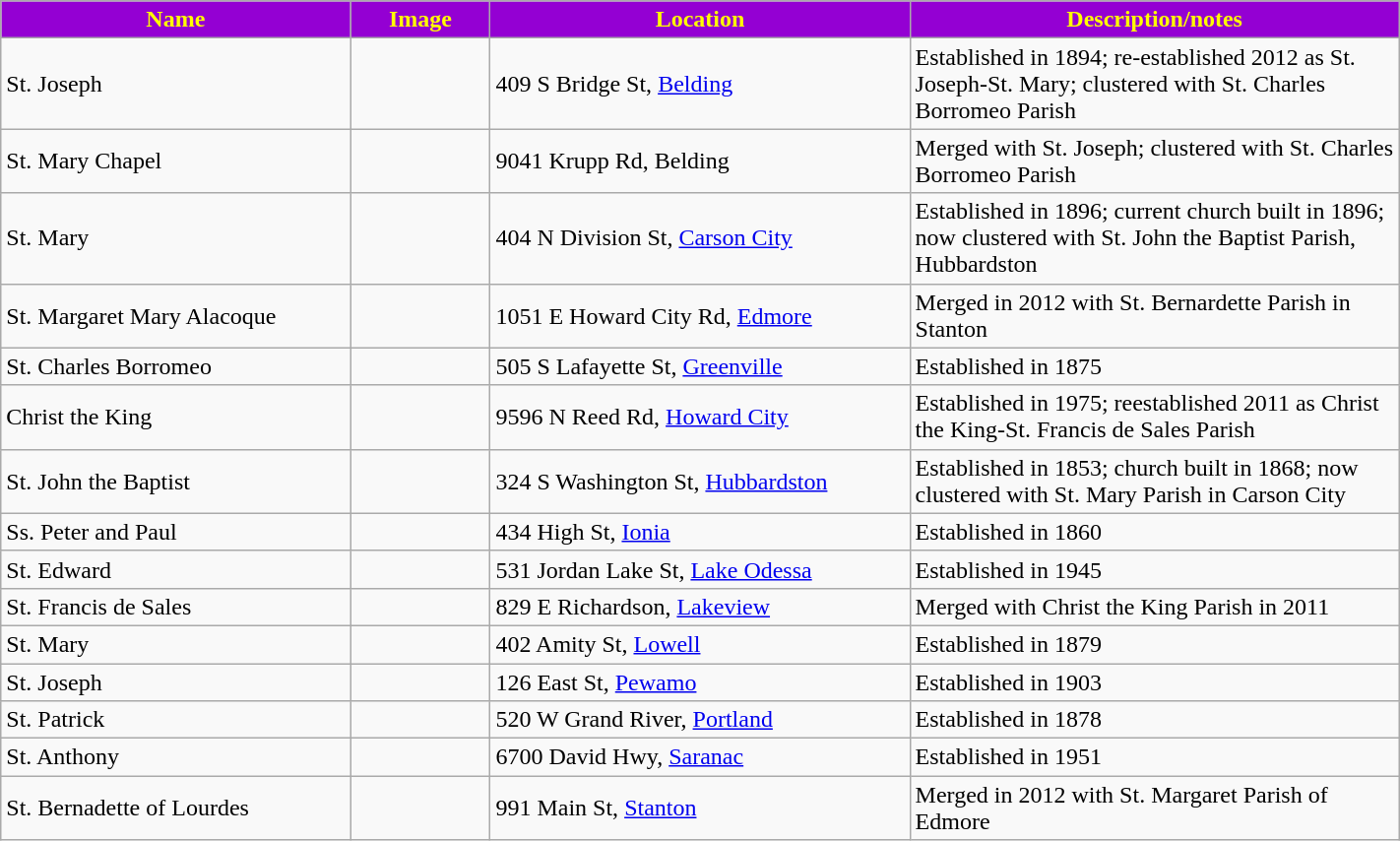<table class="wikitable sortable" style="width:75%">
<tr>
<th style="background:darkviolet; color:yellow;" width="25%"><strong>Name</strong></th>
<th style="background:darkviolet; color:yellow;" width="10%"><strong>Image</strong></th>
<th style="background:darkviolet; color:yellow;" width="30%"><strong>Location</strong></th>
<th style="background:darkviolet; color:yellow;" width="35%"><strong>Description/notes</strong></th>
</tr>
<tr>
<td>St. Joseph</td>
<td></td>
<td>409 S Bridge St, <a href='#'>Belding</a></td>
<td>Established in 1894; re-established 2012 as St. Joseph-St. Mary; clustered with St. Charles Borromeo Parish</td>
</tr>
<tr>
<td>St. Mary Chapel</td>
<td></td>
<td>9041 Krupp Rd, Belding</td>
<td>Merged with St. Joseph; clustered with St. Charles Borromeo Parish</td>
</tr>
<tr>
<td>St. Mary</td>
<td></td>
<td>404 N Division St, <a href='#'>Carson City</a></td>
<td>Established in 1896; current church built in 1896; now clustered with St. John the Baptist Parish, Hubbardston</td>
</tr>
<tr>
<td>St. Margaret Mary Alacoque</td>
<td></td>
<td>1051 E Howard City Rd, <a href='#'>Edmore</a></td>
<td>Merged in 2012 with St. Bernardette Parish in Stanton</td>
</tr>
<tr>
<td>St. Charles Borromeo</td>
<td></td>
<td>505 S Lafayette St, <a href='#'>Greenville</a></td>
<td>Established in 1875</td>
</tr>
<tr>
<td>Christ the King</td>
<td></td>
<td>9596 N Reed Rd, <a href='#'>Howard City</a></td>
<td>Established in 1975; reestablished 2011 as Christ the King-St. Francis de Sales Parish</td>
</tr>
<tr>
<td>St. John the Baptist</td>
<td></td>
<td>324 S Washington St, <a href='#'>Hubbardston</a></td>
<td>Established in 1853; church built in 1868; now clustered with St. Mary Parish in Carson City</td>
</tr>
<tr>
<td>Ss. Peter and Paul</td>
<td></td>
<td>434 High St, <a href='#'>Ionia</a></td>
<td>Established in 1860</td>
</tr>
<tr>
<td>St. Edward</td>
<td></td>
<td>531 Jordan Lake St, <a href='#'>Lake Odessa</a></td>
<td>Established in 1945</td>
</tr>
<tr>
<td>St. Francis de Sales</td>
<td></td>
<td>829 E Richardson, <a href='#'>Lakeview</a></td>
<td>Merged with Christ the King Parish in 2011</td>
</tr>
<tr>
<td>St. Mary</td>
<td></td>
<td>402 Amity St, <a href='#'>Lowell</a></td>
<td>Established in 1879</td>
</tr>
<tr>
<td>St. Joseph</td>
<td></td>
<td>126 East St, <a href='#'>Pewamo</a></td>
<td>Established in 1903</td>
</tr>
<tr>
<td>St. Patrick</td>
<td></td>
<td>520 W Grand River, <a href='#'>Portland</a></td>
<td>Established in 1878</td>
</tr>
<tr>
<td>St. Anthony</td>
<td></td>
<td>6700 David Hwy, <a href='#'>Saranac</a></td>
<td>Established in 1951</td>
</tr>
<tr>
<td>St. Bernadette of Lourdes</td>
<td></td>
<td>991 Main St, <a href='#'>Stanton</a></td>
<td>Merged in 2012 with St. Margaret Parish of Edmore</td>
</tr>
</table>
